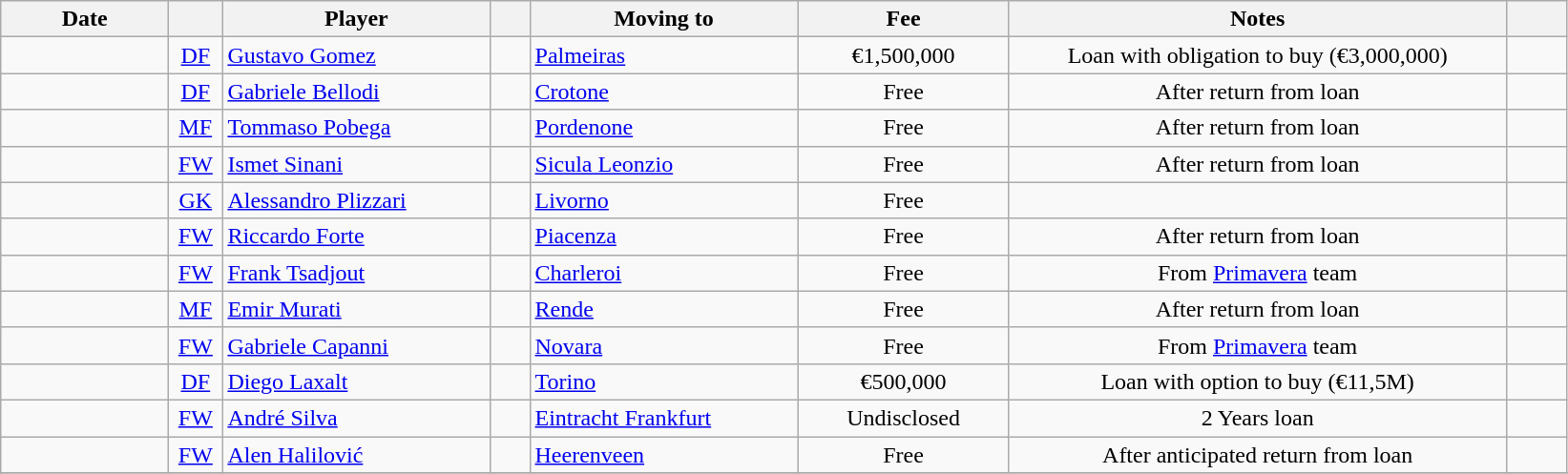<table class="wikitable sortable">
<tr>
<th style="width:110px">Date</th>
<th style="width:30px"></th>
<th style="width:180px">Player</th>
<th style="width:20px"></th>
<th style="width:180px">Moving to</th>
<th style="width:140px">Fee</th>
<th style="width:340px" class="unsortable">Notes</th>
<th style="width:35px"></th>
</tr>
<tr>
<td></td>
<td style="text-align:center"><a href='#'>DF</a></td>
<td> <a href='#'>Gustavo Gomez</a></td>
<td style="text-align:center"></td>
<td> <a href='#'>Palmeiras</a></td>
<td style="text-align:center">€1,500,000</td>
<td style="text-align:center">Loan with obligation to buy (€3,000,000)</td>
<td></td>
</tr>
<tr>
<td></td>
<td style="text-align:center"><a href='#'>DF</a></td>
<td> <a href='#'>Gabriele Bellodi</a></td>
<td style="text-align:center"></td>
<td> <a href='#'>Crotone</a></td>
<td style="text-align:center">Free</td>
<td style="text-align:center">After return from loan</td>
<td></td>
</tr>
<tr>
<td></td>
<td style="text-align:center"><a href='#'>MF</a></td>
<td> <a href='#'>Tommaso Pobega</a></td>
<td style="text-align:center"></td>
<td> <a href='#'>Pordenone</a></td>
<td style="text-align:center">Free</td>
<td style="text-align:center">After return from loan</td>
<td></td>
</tr>
<tr>
<td></td>
<td style="text-align:center"><a href='#'>FW</a></td>
<td> <a href='#'>Ismet Sinani</a></td>
<td style="text-align:center"></td>
<td> <a href='#'>Sicula Leonzio</a></td>
<td style="text-align:center">Free</td>
<td style="text-align:center">After return from loan</td>
<td></td>
</tr>
<tr>
<td></td>
<td style="text-align:center"><a href='#'>GK</a></td>
<td> <a href='#'>Alessandro Plizzari</a></td>
<td style="text-align:center"></td>
<td> <a href='#'>Livorno</a></td>
<td style="text-align:center">Free</td>
<td style="text-align:center"></td>
<td></td>
</tr>
<tr>
<td></td>
<td style="text-align:center"><a href='#'>FW</a></td>
<td> <a href='#'>Riccardo Forte</a></td>
<td style="text-align:center"></td>
<td> <a href='#'>Piacenza</a></td>
<td style="text-align:center">Free</td>
<td style="text-align:center">After return from loan</td>
<td></td>
</tr>
<tr>
<td></td>
<td style="text-align:center"><a href='#'>FW</a></td>
<td>  <a href='#'>Frank Tsadjout</a></td>
<td style="text-align:center"></td>
<td> <a href='#'>Charleroi</a></td>
<td style="text-align:center">Free</td>
<td style="text-align:center">From <a href='#'>Primavera</a> team</td>
<td></td>
</tr>
<tr>
<td></td>
<td style="text-align:center"><a href='#'>MF</a></td>
<td> <a href='#'>Emir Murati</a></td>
<td style="text-align:center"></td>
<td> <a href='#'>Rende</a></td>
<td style="text-align:center">Free</td>
<td style="text-align:center">After return from loan</td>
<td></td>
</tr>
<tr>
<td></td>
<td style="text-align:center"><a href='#'>FW</a></td>
<td> <a href='#'>Gabriele Capanni</a></td>
<td style="text-align:center"></td>
<td> <a href='#'>Novara</a></td>
<td style="text-align:center">Free</td>
<td style="text-align:center">From <a href='#'>Primavera</a> team</td>
<td></td>
</tr>
<tr>
<td></td>
<td style="text-align:center"><a href='#'>DF</a></td>
<td> <a href='#'>Diego Laxalt</a></td>
<td style="text-align:center"></td>
<td> <a href='#'>Torino</a></td>
<td style="text-align:center">€500,000</td>
<td style="text-align:center">Loan with option to buy (€11,5M)</td>
<td></td>
</tr>
<tr>
<td></td>
<td style="text-align:center"><a href='#'>FW</a></td>
<td> <a href='#'>André Silva</a></td>
<td style="text-align:center"></td>
<td> <a href='#'>Eintracht Frankfurt</a></td>
<td style="text-align:center">Undisclosed</td>
<td style="text-align:center">2 Years loan</td>
<td></td>
</tr>
<tr>
<td></td>
<td style="text-align:center"><a href='#'>FW</a></td>
<td> <a href='#'>Alen Halilović</a></td>
<td style="text-align:center"></td>
<td> <a href='#'>Heerenveen</a></td>
<td style="text-align:center">Free</td>
<td style="text-align:center">After anticipated return from loan</td>
<td></td>
</tr>
<tr>
</tr>
</table>
